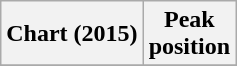<table class="wikitable plainrowheaders">
<tr>
<th scope="col">Chart (2015)</th>
<th scope="col">Peak<br>position</th>
</tr>
<tr>
</tr>
</table>
